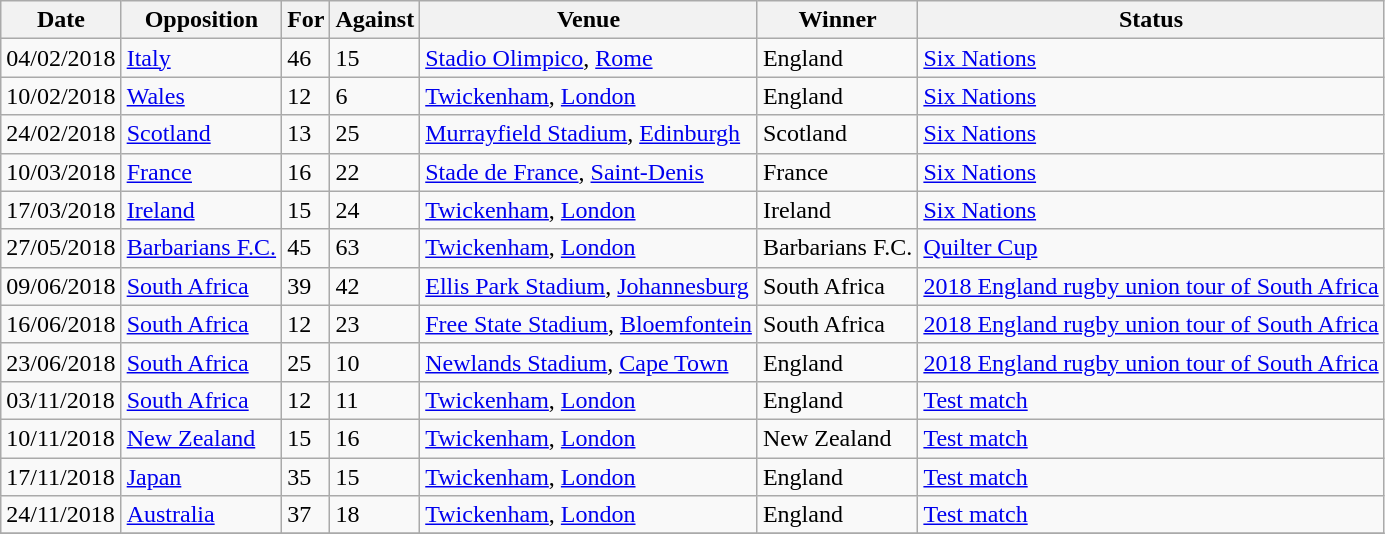<table class="wikitable sortable">
<tr>
<th>Date</th>
<th>Opposition</th>
<th>For</th>
<th>Against</th>
<th>Venue</th>
<th>Winner</th>
<th>Status</th>
</tr>
<tr>
<td>04/02/2018</td>
<td><a href='#'>Italy</a></td>
<td>46</td>
<td>15</td>
<td><a href='#'>Stadio Olimpico</a>, <a href='#'>Rome</a></td>
<td>England</td>
<td><a href='#'>Six Nations</a></td>
</tr>
<tr>
<td>10/02/2018</td>
<td><a href='#'>Wales</a></td>
<td>12</td>
<td>6</td>
<td><a href='#'>Twickenham</a>, <a href='#'>London</a></td>
<td>England</td>
<td><a href='#'>Six Nations</a></td>
</tr>
<tr>
<td>24/02/2018</td>
<td><a href='#'>Scotland</a></td>
<td>13</td>
<td>25</td>
<td><a href='#'>Murrayfield Stadium</a>, <a href='#'>Edinburgh</a></td>
<td>Scotland</td>
<td><a href='#'>Six Nations</a></td>
</tr>
<tr>
<td>10/03/2018</td>
<td><a href='#'>France</a></td>
<td>16</td>
<td>22</td>
<td><a href='#'>Stade de France</a>, <a href='#'>Saint-Denis</a></td>
<td>France</td>
<td><a href='#'>Six Nations</a></td>
</tr>
<tr>
<td>17/03/2018</td>
<td><a href='#'>Ireland</a></td>
<td>15</td>
<td>24</td>
<td><a href='#'>Twickenham</a>, <a href='#'>London</a></td>
<td>Ireland</td>
<td><a href='#'>Six Nations</a></td>
</tr>
<tr>
<td>27/05/2018</td>
<td><a href='#'>Barbarians F.C.</a></td>
<td>45</td>
<td>63</td>
<td><a href='#'>Twickenham</a>, <a href='#'>London</a></td>
<td>Barbarians F.C.</td>
<td><a href='#'>Quilter Cup</a></td>
</tr>
<tr>
<td>09/06/2018</td>
<td><a href='#'>South Africa</a></td>
<td>39</td>
<td>42</td>
<td><a href='#'>Ellis Park Stadium</a>, <a href='#'>Johannesburg</a></td>
<td>South Africa</td>
<td><a href='#'>2018 England rugby union tour of South Africa</a></td>
</tr>
<tr>
<td>16/06/2018</td>
<td><a href='#'>South Africa</a></td>
<td>12</td>
<td>23</td>
<td><a href='#'>Free State Stadium</a>, <a href='#'>Bloemfontein</a></td>
<td>South Africa</td>
<td><a href='#'>2018 England rugby union tour of South Africa</a></td>
</tr>
<tr>
<td>23/06/2018</td>
<td><a href='#'>South Africa</a></td>
<td>25</td>
<td>10</td>
<td><a href='#'>Newlands Stadium</a>, <a href='#'>Cape Town</a></td>
<td>England</td>
<td><a href='#'>2018 England rugby union tour of South Africa</a></td>
</tr>
<tr>
<td>03/11/2018</td>
<td><a href='#'>South Africa</a></td>
<td>12</td>
<td>11</td>
<td><a href='#'>Twickenham</a>, <a href='#'>London</a></td>
<td>England</td>
<td><a href='#'>Test match</a></td>
</tr>
<tr>
<td>10/11/2018</td>
<td><a href='#'>New Zealand</a></td>
<td>15</td>
<td>16</td>
<td><a href='#'>Twickenham</a>, <a href='#'>London</a></td>
<td>New Zealand</td>
<td><a href='#'>Test match</a></td>
</tr>
<tr>
<td>17/11/2018</td>
<td><a href='#'>Japan</a></td>
<td>35</td>
<td>15</td>
<td><a href='#'>Twickenham</a>, <a href='#'>London</a></td>
<td>England</td>
<td><a href='#'>Test match</a></td>
</tr>
<tr>
<td>24/11/2018</td>
<td><a href='#'>Australia</a></td>
<td>37</td>
<td>18</td>
<td><a href='#'>Twickenham</a>, <a href='#'>London</a></td>
<td>England</td>
<td><a href='#'>Test match</a></td>
</tr>
<tr>
</tr>
</table>
